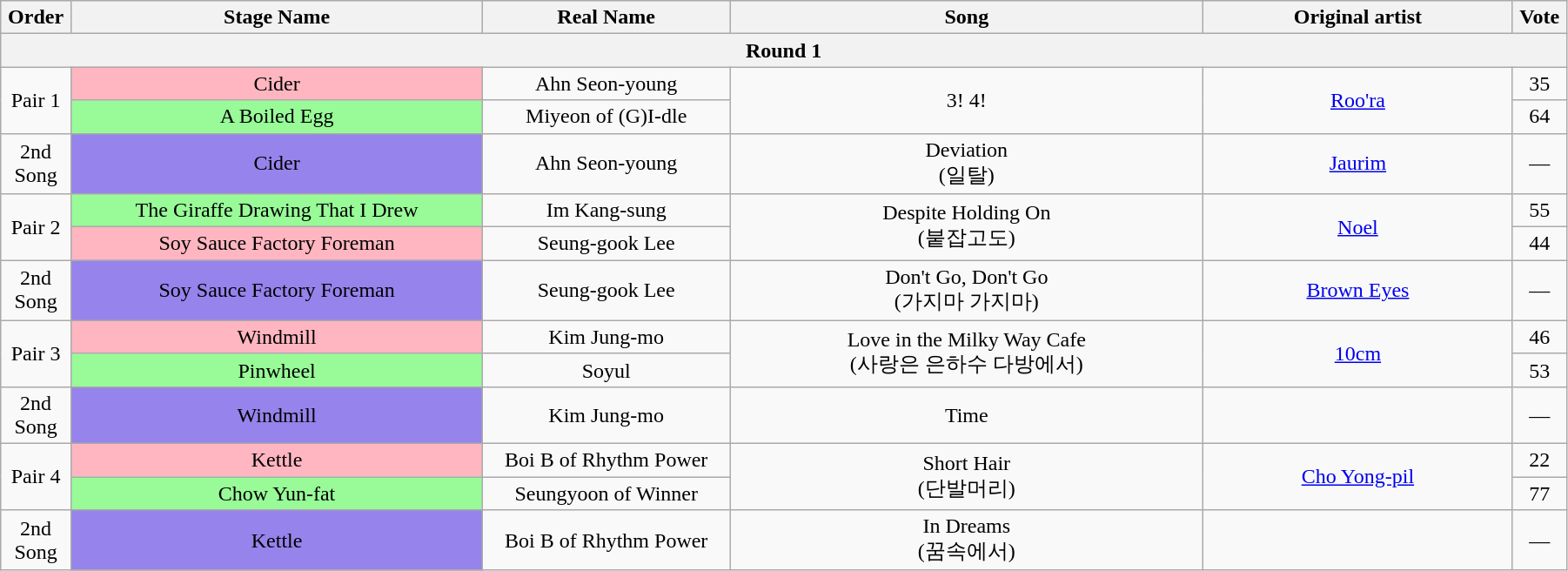<table class="wikitable" style="text-align:center; width:95%;">
<tr>
<th style="width:1%;">Order</th>
<th style="width:20%;">Stage Name</th>
<th style="width:12%;">Real Name</th>
<th style="width:23%;">Song</th>
<th style="width:15%;">Original artist</th>
<th style="width:1%;">Vote</th>
</tr>
<tr>
<th colspan=6>Round 1</th>
</tr>
<tr>
<td rowspan=2>Pair 1</td>
<td bgcolor="lightpink">Cider</td>
<td>Ahn Seon-young</td>
<td rowspan=2>3! 4!</td>
<td rowspan=2><a href='#'>Roo'ra</a></td>
<td>35</td>
</tr>
<tr>
<td bgcolor="palegreen">A Boiled Egg</td>
<td>Miyeon of (G)I-dle</td>
<td>64</td>
</tr>
<tr>
<td>2nd Song</td>
<td bgcolor="#9683EC">Cider</td>
<td>Ahn Seon-young</td>
<td>Deviation<br>(일탈)</td>
<td><a href='#'>Jaurim</a></td>
<td>—</td>
</tr>
<tr>
<td rowspan=2>Pair 2</td>
<td bgcolor="palegreen">The Giraffe Drawing That I Drew</td>
<td>Im Kang-sung</td>
<td rowspan=2>Despite Holding On<br>(붙잡고도)</td>
<td rowspan=2><a href='#'>Noel</a></td>
<td>55</td>
</tr>
<tr>
<td bgcolor="lightpink">Soy Sauce Factory Foreman</td>
<td>Seung-gook Lee</td>
<td>44</td>
</tr>
<tr>
<td>2nd Song</td>
<td bgcolor="#9683EC">Soy Sauce Factory Foreman</td>
<td>Seung-gook Lee</td>
<td>Don't Go, Don't Go<br>(가지마 가지마)</td>
<td><a href='#'>Brown Eyes</a></td>
<td>—</td>
</tr>
<tr>
<td rowspan=2>Pair 3</td>
<td bgcolor="lightpink">Windmill</td>
<td>Kim Jung-mo</td>
<td rowspan=2>Love in the Milky Way Cafe<br>(사랑은 은하수 다방에서)</td>
<td rowspan=2><a href='#'>10cm</a></td>
<td>46</td>
</tr>
<tr>
<td bgcolor="palegreen">Pinwheel</td>
<td>Soyul</td>
<td>53</td>
</tr>
<tr>
<td>2nd Song</td>
<td bgcolor="#9683EC">Windmill</td>
<td>Kim Jung-mo</td>
<td>Time</td>
<td></td>
<td>—</td>
</tr>
<tr>
<td rowspan=2>Pair 4</td>
<td bgcolor="lightpink">Kettle</td>
<td>Boi B of Rhythm Power</td>
<td rowspan=2>Short Hair<br>(단발머리)</td>
<td rowspan=2><a href='#'>Cho Yong-pil</a></td>
<td>22</td>
</tr>
<tr>
<td bgcolor="palegreen">Chow Yun-fat</td>
<td>Seungyoon of Winner</td>
<td>77</td>
</tr>
<tr>
<td>2nd Song</td>
<td bgcolor="#9683EC">Kettle</td>
<td>Boi B of Rhythm Power</td>
<td>In Dreams<br>(꿈속에서)</td>
<td></td>
<td>—</td>
</tr>
</table>
